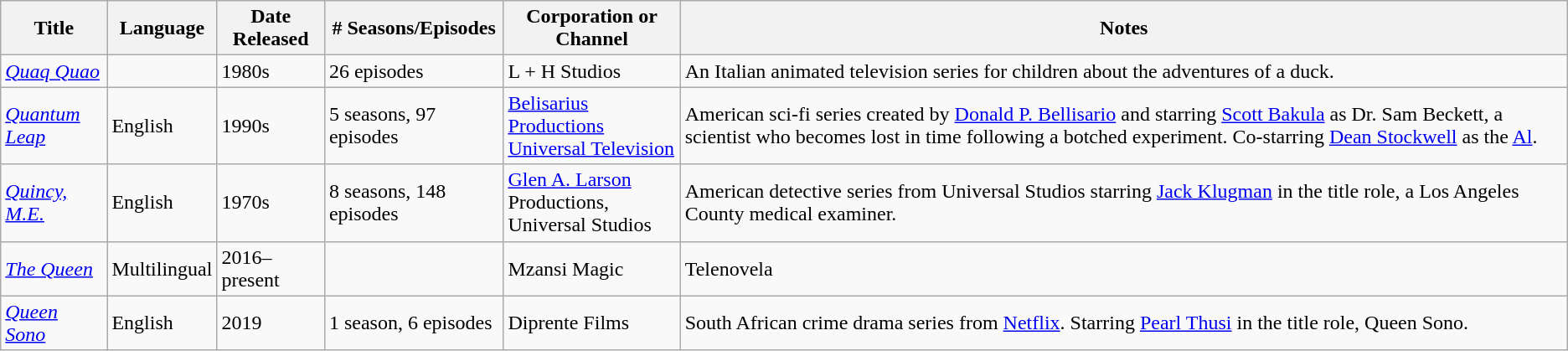<table class="wikitable sortable">
<tr>
<th>Title</th>
<th>Language</th>
<th>Date Released</th>
<th># Seasons/Episodes</th>
<th>Corporation or Channel</th>
<th>Notes</th>
</tr>
<tr>
<td><em><a href='#'>Quaq Quao</a></em></td>
<td></td>
<td>1980s</td>
<td>26 episodes</td>
<td>L + H Studios</td>
<td>An Italian animated television series for children about the adventures of a duck.</td>
</tr>
<tr>
<td><em><a href='#'>Quantum Leap</a></em></td>
<td>English</td>
<td>1990s</td>
<td>5 seasons, 97 episodes</td>
<td><a href='#'>Belisarius Productions</a><br><a href='#'>Universal Television</a></td>
<td>American sci-fi series created by <a href='#'>Donald P. Bellisario</a> and starring <a href='#'>Scott Bakula</a> as Dr. Sam Beckett, a scientist who becomes lost in time following a botched experiment. Co-starring <a href='#'>Dean Stockwell</a> as the <a href='#'>Al</a>.</td>
</tr>
<tr>
<td><em><a href='#'>Quincy, M.E.</a></em></td>
<td>English</td>
<td>1970s</td>
<td>8 seasons, 148 episodes</td>
<td><a href='#'>Glen A. Larson</a> Productions,<br>Universal Studios</td>
<td>American detective series from Universal Studios starring <a href='#'>Jack Klugman</a> in the title role, a Los Angeles County medical examiner.</td>
</tr>
<tr>
<td><em><a href='#'>The Queen</a></em></td>
<td>Multilingual</td>
<td>2016–present</td>
<td></td>
<td>Mzansi Magic</td>
<td>Telenovela</td>
</tr>
<tr>
<td><em><a href='#'>Queen Sono</a></em></td>
<td>English</td>
<td>2019</td>
<td>1 season, 6 episodes</td>
<td>Diprente Films</td>
<td>South African crime drama series from <a href='#'>Netflix</a>. Starring <a href='#'>Pearl Thusi</a> in the title role, Queen Sono.</td>
</tr>
</table>
